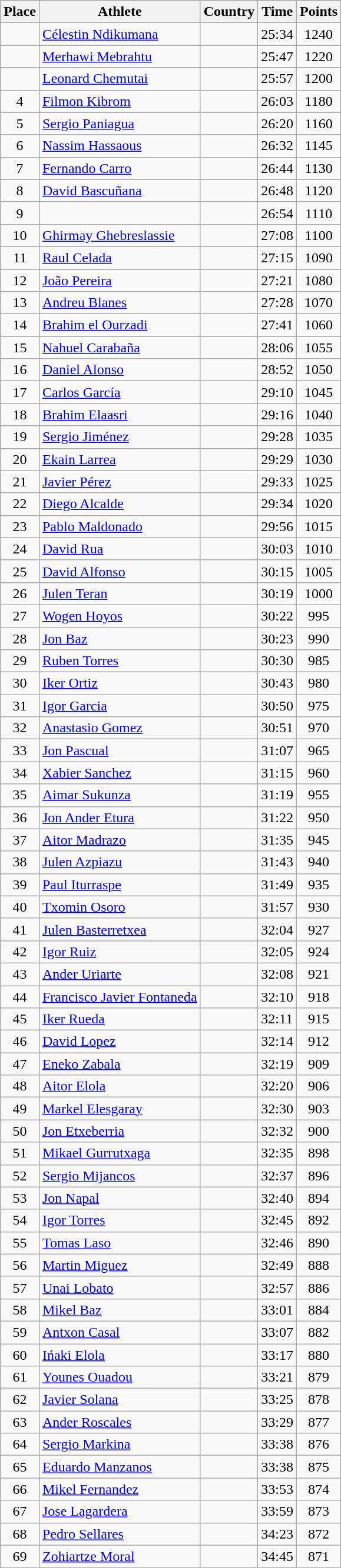<table class="wikitable">
<tr>
<th>Place</th>
<th>Athlete</th>
<th>Country</th>
<th>Time</th>
<th>Points</th>
</tr>
<tr>
<td align=center></td>
<td><a href='#'>Célestin Ndikumana</a></td>
<td></td>
<td>25:34</td>
<td align=center>1240</td>
</tr>
<tr>
<td align=center></td>
<td><a href='#'>Merhawi Mebrahtu</a></td>
<td></td>
<td>25:47</td>
<td align=center>1220</td>
</tr>
<tr>
<td align=center></td>
<td><a href='#'>Leonard Chemutai</a></td>
<td></td>
<td>25:57</td>
<td align=center>1200</td>
</tr>
<tr>
<td align=center>4</td>
<td><a href='#'>Filmon Kibrom</a></td>
<td></td>
<td>26:03</td>
<td align=center>1180</td>
</tr>
<tr>
<td align=center>5</td>
<td><a href='#'>Sergio Paniagua</a></td>
<td></td>
<td>26:20</td>
<td align=center>1160</td>
</tr>
<tr>
<td align=center>6</td>
<td><a href='#'>Nassim Hassaous</a></td>
<td></td>
<td>26:32</td>
<td align=center>1145</td>
</tr>
<tr>
<td align=center>7</td>
<td><a href='#'>Fernando Carro</a></td>
<td></td>
<td>26:44</td>
<td align=center>1130</td>
</tr>
<tr>
<td align=center>8</td>
<td><a href='#'>David Bascuñana</a></td>
<td></td>
<td>26:48</td>
<td align=center>1120</td>
</tr>
<tr>
<td align=center>9</td>
<td></td>
<td></td>
<td>26:54</td>
<td align=center>1110</td>
</tr>
<tr>
<td align=center>10</td>
<td><a href='#'>Ghirmay Ghebreslassie</a></td>
<td></td>
<td>27:08</td>
<td align=center>1100</td>
</tr>
<tr>
<td align=center>11</td>
<td><a href='#'>Raul Celada</a></td>
<td></td>
<td>27:15</td>
<td align=center>1090</td>
</tr>
<tr>
<td align=center>12</td>
<td><a href='#'>João Pereira</a></td>
<td></td>
<td>27:21</td>
<td align=center>1080</td>
</tr>
<tr>
<td align=center>13</td>
<td><a href='#'>Andreu Blanes</a></td>
<td></td>
<td>27:28</td>
<td align=center>1070</td>
</tr>
<tr>
<td align=center>14</td>
<td><a href='#'>Brahim el Ourzadi</a></td>
<td></td>
<td>27:41</td>
<td align=center>1060</td>
</tr>
<tr>
<td align=center>15</td>
<td><a href='#'>Nahuel Carabaña</a></td>
<td></td>
<td>28:06</td>
<td align=center>1055</td>
</tr>
<tr>
<td align=center>16</td>
<td><a href='#'>Daniel Alonso</a></td>
<td></td>
<td>28:52</td>
<td align=center>1050</td>
</tr>
<tr>
<td align=center>17</td>
<td><a href='#'>Carlos García</a></td>
<td></td>
<td>29:10</td>
<td align=center>1045</td>
</tr>
<tr>
<td align=center>18</td>
<td><a href='#'>Brahim Elaasri</a></td>
<td></td>
<td>29:16</td>
<td align=center>1040</td>
</tr>
<tr>
<td align=center>19</td>
<td><a href='#'>Sergio Jiménez</a></td>
<td></td>
<td>29:28</td>
<td align=center>1035</td>
</tr>
<tr>
<td align=center>20</td>
<td><a href='#'>Ekain Larrea</a></td>
<td></td>
<td>29:29</td>
<td align=center>1030</td>
</tr>
<tr>
<td align=center>21</td>
<td><a href='#'>Javier Pérez</a></td>
<td></td>
<td>29:33</td>
<td align=center>1025</td>
</tr>
<tr>
<td align=center>22</td>
<td><a href='#'>Diego Alcalde</a></td>
<td></td>
<td>29:34</td>
<td align=center>1020</td>
</tr>
<tr>
<td align=center>23</td>
<td><a href='#'>Pablo Maldonado</a></td>
<td></td>
<td>29:56</td>
<td align=center>1015</td>
</tr>
<tr>
<td align=center>24</td>
<td><a href='#'>David Rua</a></td>
<td></td>
<td>30:03</td>
<td align=center>1010</td>
</tr>
<tr>
<td align=center>25</td>
<td><a href='#'>David Alfonso</a></td>
<td></td>
<td>30:15</td>
<td align=center>1005</td>
</tr>
<tr>
<td align=center>26</td>
<td><a href='#'>Julen Teran</a></td>
<td></td>
<td>30:19</td>
<td align=center>1000</td>
</tr>
<tr>
<td align=center>27</td>
<td><a href='#'>Wogen Hoyos</a></td>
<td></td>
<td>30:22</td>
<td align=center>995</td>
</tr>
<tr>
<td align=center>28</td>
<td><a href='#'>Jon Baz</a></td>
<td></td>
<td>30:23</td>
<td align=center>990</td>
</tr>
<tr>
<td align=center>29</td>
<td><a href='#'>Ruben Torres</a></td>
<td></td>
<td>30:30</td>
<td align=center>985</td>
</tr>
<tr>
<td align=center>30</td>
<td><a href='#'>Iker Ortiz</a></td>
<td></td>
<td>30:43</td>
<td align=center>980</td>
</tr>
<tr>
<td align=center>31</td>
<td><a href='#'>Igor Garcia</a></td>
<td></td>
<td>30:50</td>
<td align=center>975</td>
</tr>
<tr>
<td align=center>32</td>
<td><a href='#'>Anastasio Gomez</a></td>
<td></td>
<td>30:51</td>
<td align=center>970</td>
</tr>
<tr>
<td align=center>33</td>
<td><a href='#'>Jon Pascual</a></td>
<td></td>
<td>31:07</td>
<td align=center>965</td>
</tr>
<tr>
<td align=center>34</td>
<td><a href='#'>Xabier Sanchez</a></td>
<td></td>
<td>31:15</td>
<td align=center>960</td>
</tr>
<tr>
<td align=center>35</td>
<td><a href='#'>Aimar Sukunza</a></td>
<td></td>
<td>31:19</td>
<td align=center>955</td>
</tr>
<tr>
<td align=center>36</td>
<td><a href='#'>Jon Ander Etura</a></td>
<td></td>
<td>31:22</td>
<td align=center>950</td>
</tr>
<tr>
<td align=center>37</td>
<td><a href='#'>Aitor Madrazo</a></td>
<td></td>
<td>31:35</td>
<td align=center>945</td>
</tr>
<tr>
<td align=center>38</td>
<td><a href='#'>Julen Azpiazu</a></td>
<td></td>
<td>31:43</td>
<td align=center>940</td>
</tr>
<tr>
<td align=center>39</td>
<td><a href='#'>Paul Iturraspe</a></td>
<td></td>
<td>31:49</td>
<td align=center>935</td>
</tr>
<tr>
<td align=center>40</td>
<td><a href='#'>Txomin Osoro</a></td>
<td></td>
<td>31:57</td>
<td align=center>930</td>
</tr>
<tr>
<td align=center>41</td>
<td><a href='#'>Julen Basterretxea</a></td>
<td></td>
<td>32:04</td>
<td align=center>927</td>
</tr>
<tr>
<td align=center>42</td>
<td><a href='#'>Igor Ruiz</a></td>
<td></td>
<td>32:05</td>
<td align=center>924</td>
</tr>
<tr>
<td align=center>43</td>
<td><a href='#'>Ander Uriarte</a></td>
<td></td>
<td>32:08</td>
<td align=center>921</td>
</tr>
<tr>
<td align=center>44</td>
<td><a href='#'>Francisco Javier Fontaneda</a></td>
<td></td>
<td>32:10</td>
<td align=center>918</td>
</tr>
<tr>
<td align=center>45</td>
<td><a href='#'>Iker Rueda</a></td>
<td></td>
<td>32:11</td>
<td align=center>915</td>
</tr>
<tr>
<td align=center>46</td>
<td><a href='#'>David Lopez</a></td>
<td></td>
<td>32:14</td>
<td align=center>912</td>
</tr>
<tr>
<td align=center>47</td>
<td><a href='#'>Eneko Zabala</a></td>
<td></td>
<td>32:19</td>
<td align=center>909</td>
</tr>
<tr>
<td align=center>48</td>
<td><a href='#'>Aitor Elola</a></td>
<td></td>
<td>32:20</td>
<td align=center>906</td>
</tr>
<tr>
<td align=center>49</td>
<td><a href='#'>Markel Elesgaray</a></td>
<td></td>
<td>32:30</td>
<td align=center>903</td>
</tr>
<tr>
<td align=center>50</td>
<td><a href='#'>Jon Etxeberria</a></td>
<td></td>
<td>32:32</td>
<td align=center>900</td>
</tr>
<tr>
<td align=center>51</td>
<td><a href='#'>Mikael Gurrutxaga</a></td>
<td></td>
<td>32:35</td>
<td align=center>898</td>
</tr>
<tr>
<td align=center>52</td>
<td><a href='#'>Sergio Mijancos</a></td>
<td></td>
<td>32:37</td>
<td align=center>896</td>
</tr>
<tr>
<td align=center>53</td>
<td><a href='#'>Jon Napal</a></td>
<td></td>
<td>32:40</td>
<td align=center>894</td>
</tr>
<tr>
<td align=center>54</td>
<td><a href='#'>Igor Torres</a></td>
<td></td>
<td>32:45</td>
<td align=center>892</td>
</tr>
<tr>
<td align=center>55</td>
<td><a href='#'>Tomas Laso</a></td>
<td></td>
<td>32:46</td>
<td align=center>890</td>
</tr>
<tr>
<td align=center>56</td>
<td><a href='#'>Martin Miguez</a></td>
<td></td>
<td>32:49</td>
<td align=center>888</td>
</tr>
<tr>
<td align=center>57</td>
<td><a href='#'>Unai Lobato</a></td>
<td></td>
<td>32:57</td>
<td align=center>886</td>
</tr>
<tr>
<td align=center>58</td>
<td><a href='#'>Mikel Baz</a></td>
<td></td>
<td>33:01</td>
<td align=center>884</td>
</tr>
<tr>
<td align=center>59</td>
<td><a href='#'>Antxon Casal</a></td>
<td></td>
<td>33:07</td>
<td align=center>882</td>
</tr>
<tr>
<td align=center>60</td>
<td><a href='#'>Ińaki Elola</a></td>
<td></td>
<td>33:17</td>
<td align=center>880</td>
</tr>
<tr>
<td align=center>61</td>
<td><a href='#'>Younes Ouadou</a></td>
<td></td>
<td>33:21</td>
<td align=center>879</td>
</tr>
<tr>
<td align=center>62</td>
<td><a href='#'>Javier Solana</a></td>
<td></td>
<td>33:25</td>
<td align=center>878</td>
</tr>
<tr>
<td align=center>63</td>
<td><a href='#'>Ander Roscales</a></td>
<td></td>
<td>33:29</td>
<td align=center>877</td>
</tr>
<tr>
<td align=center>64</td>
<td><a href='#'>Sergio Markina</a></td>
<td></td>
<td>33:38</td>
<td align=center>876</td>
</tr>
<tr>
<td align=center>65</td>
<td><a href='#'>Eduardo Manzanos</a></td>
<td></td>
<td>33:38</td>
<td align=center>875</td>
</tr>
<tr>
<td align=center>66</td>
<td><a href='#'>Mikel Fernandez</a></td>
<td></td>
<td>33:53</td>
<td align=center>874</td>
</tr>
<tr>
<td align=center>67</td>
<td><a href='#'>Jose Lagardera</a></td>
<td></td>
<td>33:59</td>
<td align=center>873</td>
</tr>
<tr>
<td align=center>68</td>
<td><a href='#'>Pedro Sellares</a></td>
<td></td>
<td>34:23</td>
<td align=center>872</td>
</tr>
<tr>
<td align=center>69</td>
<td><a href='#'>Zohiartze Moral</a></td>
<td></td>
<td>34:45</td>
<td align=center>871</td>
</tr>
</table>
